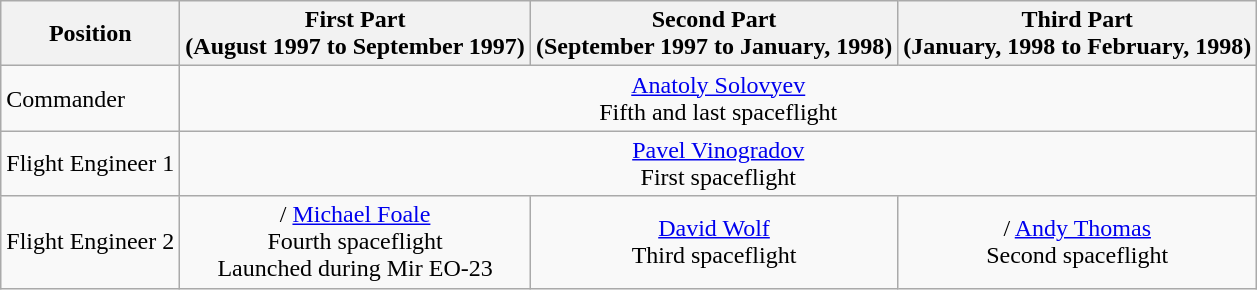<table class="wikitable">
<tr>
<th>Position</th>
<th>First Part<br>(August 1997 to September 1997)</th>
<th>Second Part<br>(September 1997 to January, 1998)</th>
<th>Third Part<br>(January, 1998 to February, 1998)</th>
</tr>
<tr>
<td>Commander</td>
<td colspan=3; align=center> <a href='#'>Anatoly Solovyev</a><br>Fifth and last spaceflight</td>
</tr>
<tr>
<td>Flight Engineer 1</td>
<td colspan=3; align=center> <a href='#'>Pavel Vinogradov</a><br>First spaceflight</td>
</tr>
<tr align=center>
<td>Flight Engineer 2</td>
<td>/ <a href='#'>Michael Foale</a><br>Fourth spaceflight<br>Launched during Mir EO-23</td>
<td> <a href='#'>David Wolf</a><br>Third spaceflight</td>
<td>/ <a href='#'>Andy Thomas</a><br>Second spaceflight</td>
</tr>
</table>
